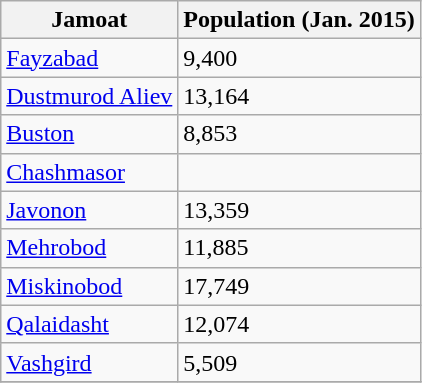<table class="wikitable sortable">
<tr>
<th>Jamoat</th>
<th>Population (Jan. 2015)</th>
</tr>
<tr>
<td><a href='#'>Fayzabad</a></td>
<td>9,400</td>
</tr>
<tr>
<td><a href='#'>Dustmurod Aliev</a></td>
<td>13,164</td>
</tr>
<tr>
<td><a href='#'>Buston</a></td>
<td>8,853</td>
</tr>
<tr>
<td><a href='#'>Chashmasor</a></td>
<td></td>
</tr>
<tr>
<td><a href='#'>Javonon</a></td>
<td>13,359</td>
</tr>
<tr>
<td><a href='#'>Mehrobod</a></td>
<td>11,885</td>
</tr>
<tr>
<td><a href='#'>Miskinobod</a></td>
<td>17,749</td>
</tr>
<tr>
<td><a href='#'>Qalaidasht</a></td>
<td>12,074</td>
</tr>
<tr>
<td><a href='#'>Vashgird</a></td>
<td>5,509</td>
</tr>
<tr>
</tr>
</table>
